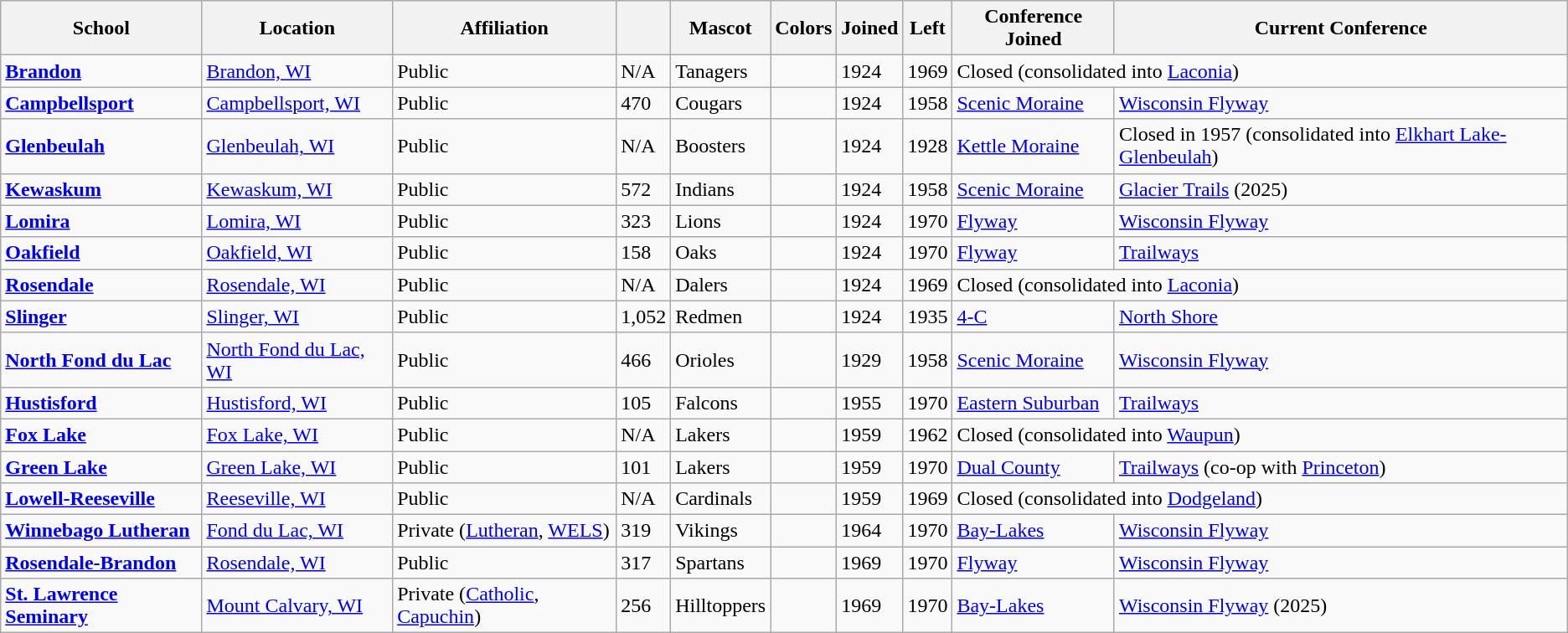<table class="wikitable sortable">
<tr>
<th>School</th>
<th>Location</th>
<th>Affiliation</th>
<th></th>
<th>Mascot</th>
<th>Colors</th>
<th>Joined</th>
<th>Left</th>
<th>Conference Joined</th>
<th>Current Conference</th>
</tr>
<tr>
<td><a href='#'><strong>Brandon</strong></a></td>
<td><a href='#'>Brandon, WI</a></td>
<td>Public</td>
<td>N/A</td>
<td>Tanagers</td>
<td> </td>
<td>1924</td>
<td>1969</td>
<td colspan="2">Closed (consolidated into <a href='#'>Laconia</a>)</td>
</tr>
<tr>
<td><a href='#'><strong>Campbellsport</strong></a></td>
<td><a href='#'>Campbellsport, WI</a></td>
<td>Public</td>
<td>470</td>
<td>Cougars</td>
<td> </td>
<td>1924</td>
<td>1958</td>
<td><a href='#'>Scenic Moraine</a></td>
<td><a href='#'>Wisconsin Flyway</a></td>
</tr>
<tr>
<td><a href='#'><strong>Glenbeulah</strong></a></td>
<td><a href='#'>Glenbeulah, WI</a></td>
<td>Public</td>
<td>N/A</td>
<td>Boosters</td>
<td> </td>
<td>1924</td>
<td>1928</td>
<td><a href='#'>Kettle Moraine</a></td>
<td>Closed in 1957 (consolidated into <a href='#'>Elkhart Lake-Glenbeulah</a>)</td>
</tr>
<tr>
<td><a href='#'><strong>Kewaskum</strong></a></td>
<td><a href='#'>Kewaskum, WI</a></td>
<td>Public</td>
<td>572</td>
<td>Indians</td>
<td> </td>
<td>1924</td>
<td>1958</td>
<td><a href='#'>Scenic Moraine</a></td>
<td><a href='#'>Glacier Trails</a> (2025)</td>
</tr>
<tr>
<td><a href='#'><strong>Lomira</strong></a></td>
<td><a href='#'>Lomira, WI</a></td>
<td>Public</td>
<td>323</td>
<td>Lions</td>
<td> </td>
<td>1924</td>
<td>1970</td>
<td><a href='#'>Flyway</a></td>
<td><a href='#'>Wisconsin Flyway</a></td>
</tr>
<tr>
<td><a href='#'><strong>Oakfield</strong></a></td>
<td><a href='#'>Oakfield, WI</a></td>
<td>Public</td>
<td>158</td>
<td>Oaks</td>
<td> </td>
<td>1924</td>
<td>1970</td>
<td><a href='#'>Flyway</a></td>
<td><a href='#'>Trailways</a></td>
</tr>
<tr>
<td><a href='#'><strong>Rosendale</strong></a></td>
<td><a href='#'>Rosendale, WI</a></td>
<td>Public</td>
<td>N/A</td>
<td>Dalers</td>
<td> </td>
<td>1924</td>
<td>1969</td>
<td colspan="2">Closed (consolidated into <a href='#'>Laconia</a>)</td>
</tr>
<tr>
<td><a href='#'><strong>Slinger</strong></a></td>
<td><a href='#'>Slinger, WI</a></td>
<td>Public</td>
<td>1,052</td>
<td>Redmen</td>
<td> </td>
<td>1924</td>
<td>1935</td>
<td><a href='#'>4-C</a></td>
<td><a href='#'>North Shore</a></td>
</tr>
<tr>
<td><a href='#'><strong>North Fond du Lac</strong></a></td>
<td><a href='#'>North Fond du Lac, WI</a></td>
<td>Public</td>
<td>466</td>
<td>Orioles</td>
<td> </td>
<td>1929</td>
<td>1958</td>
<td><a href='#'>Scenic Moraine</a></td>
<td><a href='#'>Wisconsin Flyway</a></td>
</tr>
<tr>
<td><a href='#'><strong>Hustisford</strong></a></td>
<td><a href='#'>Hustisford, WI</a></td>
<td>Public</td>
<td>105</td>
<td>Falcons</td>
<td> </td>
<td>1955</td>
<td>1970</td>
<td><a href='#'>Eastern Suburban</a></td>
<td><a href='#'>Trailways</a></td>
</tr>
<tr>
<td><a href='#'><strong>Fox Lake</strong></a></td>
<td><a href='#'>Fox Lake, WI</a></td>
<td>Public</td>
<td>N/A</td>
<td>Lakers</td>
<td> </td>
<td>1959</td>
<td>1962</td>
<td colspan="2">Closed (consolidated into <a href='#'>Waupun</a>)</td>
</tr>
<tr>
<td><a href='#'><strong>Green Lake</strong></a></td>
<td><a href='#'>Green Lake, WI</a></td>
<td>Public</td>
<td>101</td>
<td>Lakers</td>
<td> </td>
<td>1959</td>
<td>1970</td>
<td><a href='#'>Dual County</a></td>
<td><a href='#'>Trailways</a> (co-op with <a href='#'>Princeton</a>)</td>
</tr>
<tr>
<td><a href='#'><strong>Lowell-Reeseville</strong></a></td>
<td><a href='#'>Reeseville, WI</a></td>
<td>Public</td>
<td>N/A</td>
<td>Cardinals</td>
<td> </td>
<td>1959</td>
<td>1969</td>
<td colspan="2">Closed (consolidated into <a href='#'>Dodgeland</a>)</td>
</tr>
<tr>
<td><a href='#'><strong>Winnebago Lutheran</strong></a></td>
<td><a href='#'>Fond du Lac, WI</a></td>
<td>Private (<a href='#'>Lutheran</a>, <a href='#'>WELS</a>)</td>
<td>319</td>
<td>Vikings</td>
<td> </td>
<td>1964</td>
<td>1970</td>
<td><a href='#'>Bay-Lakes</a></td>
<td><a href='#'>Wisconsin Flyway</a></td>
</tr>
<tr>
<td><a href='#'><strong>Rosendale-Brandon</strong></a></td>
<td><a href='#'>Rosendale, WI</a></td>
<td>Public</td>
<td>317</td>
<td>Spartans</td>
<td> </td>
<td>1969 </td>
<td>1970</td>
<td><a href='#'>Flyway</a></td>
<td><a href='#'>Wisconsin Flyway</a></td>
</tr>
<tr>
<td><a href='#'><strong>St. Lawrence Seminary</strong></a></td>
<td><a href='#'>Mount Calvary, WI</a></td>
<td>Private (<a href='#'>Catholic</a>, <a href='#'>Capuchin</a>)</td>
<td>256</td>
<td>Hilltoppers</td>
<td> </td>
<td>1969</td>
<td>1970</td>
<td><a href='#'>Bay-Lakes</a></td>
<td><a href='#'>Wisconsin Flyway</a> (2025)</td>
</tr>
</table>
